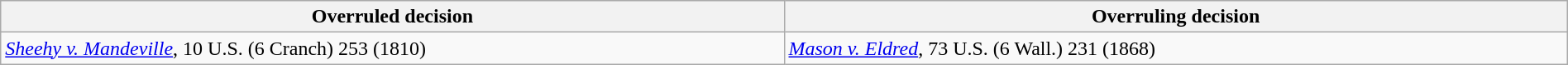<table class="wikitable sortable collapsible" style="width:100%">
<tr>
<th width="50%">Overruled decision</th>
<th width="50%">Overruling decision</th>
</tr>
<tr valign="top">
<td><em><a href='#'>Sheehy v. Mandeville</a></em>, 10 U.S. (6 Cranch) 253 (1810)</td>
<td><em><a href='#'>Mason v. Eldred</a></em>, 73 U.S. (6 Wall.) 231 (1868)</td>
</tr>
</table>
